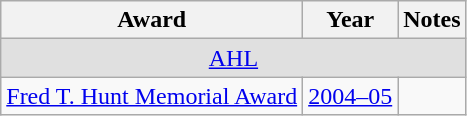<table class="wikitable">
<tr>
<th>Award</th>
<th>Year</th>
<th>Notes</th>
</tr>
<tr ALIGN="center" bgcolor="#e0e0e0">
<td colspan="3"><a href='#'>AHL</a></td>
</tr>
<tr>
<td><a href='#'>Fred T. Hunt Memorial Award</a></td>
<td><a href='#'>2004–05</a></td>
<td></td>
</tr>
</table>
